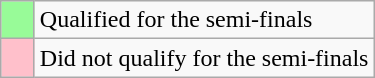<table class="wikitable">
<tr>
<td width=15px bgcolor="#98fb98"></td>
<td>Qualified for the semi-finals</td>
</tr>
<tr>
<td width=15px bgcolor=pink></td>
<td>Did not qualify for the semi-finals</td>
</tr>
</table>
